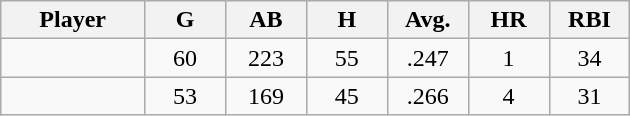<table class="wikitable sortable">
<tr>
<th bgcolor="#DDDDFF" width="16%">Player</th>
<th bgcolor="#DDDDFF" width="9%">G</th>
<th bgcolor="#DDDDFF" width="9%">AB</th>
<th bgcolor="#DDDDFF" width="9%">H</th>
<th bgcolor="#DDDDFF" width="9%">Avg.</th>
<th bgcolor="#DDDDFF" width="9%">HR</th>
<th bgcolor="#DDDDFF" width="9%">RBI</th>
</tr>
<tr align="center">
<td></td>
<td>60</td>
<td>223</td>
<td>55</td>
<td>.247</td>
<td>1</td>
<td>34</td>
</tr>
<tr align="center">
<td></td>
<td>53</td>
<td>169</td>
<td>45</td>
<td>.266</td>
<td>4</td>
<td>31</td>
</tr>
</table>
